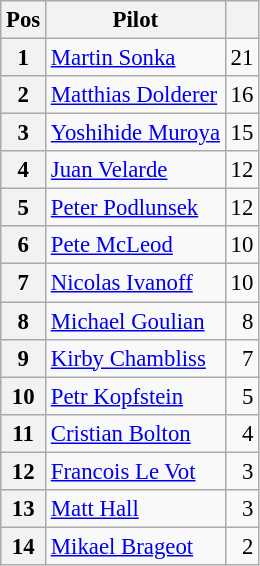<table class="wikitable" style="font-size: 95%;">
<tr>
<th>Pos</th>
<th>Pilot</th>
<th></th>
</tr>
<tr>
<th>1</th>
<td> <a href='#'>Martin Sonka</a></td>
<td style="text-align: right;">21</td>
</tr>
<tr>
<th>2</th>
<td> <a href='#'>Matthias Dolderer</a></td>
<td style="text-align: right;">16</td>
</tr>
<tr>
<th>3</th>
<td> <a href='#'>Yoshihide Muroya</a></td>
<td style="text-align: right;">15</td>
</tr>
<tr>
<th>4</th>
<td> <a href='#'>Juan Velarde</a></td>
<td style="text-align: right;">12</td>
</tr>
<tr>
<th>5</th>
<td> <a href='#'>Peter Podlunsek</a></td>
<td style="text-align: right;">12</td>
</tr>
<tr>
<th>6</th>
<td> <a href='#'>Pete McLeod</a></td>
<td style="text-align: right;">10</td>
</tr>
<tr>
<th>7</th>
<td> <a href='#'>Nicolas Ivanoff</a></td>
<td style="text-align: right;">10</td>
</tr>
<tr>
<th>8</th>
<td> <a href='#'>Michael Goulian</a></td>
<td style="text-align: right;">8</td>
</tr>
<tr>
<th>9</th>
<td> <a href='#'>Kirby Chambliss</a></td>
<td style="text-align: right;">7</td>
</tr>
<tr>
<th>10</th>
<td> <a href='#'>Petr Kopfstein</a></td>
<td style="text-align: right;">5</td>
</tr>
<tr>
<th>11</th>
<td> <a href='#'>Cristian Bolton</a></td>
<td style="text-align: right;">4</td>
</tr>
<tr>
<th>12</th>
<td> <a href='#'>Francois Le Vot</a></td>
<td style="text-align: right;">3</td>
</tr>
<tr>
<th>13</th>
<td> <a href='#'>Matt Hall</a></td>
<td style="text-align: right;">3</td>
</tr>
<tr>
<th>14</th>
<td> <a href='#'>Mikael Brageot</a></td>
<td style="text-align: right;">2</td>
</tr>
</table>
